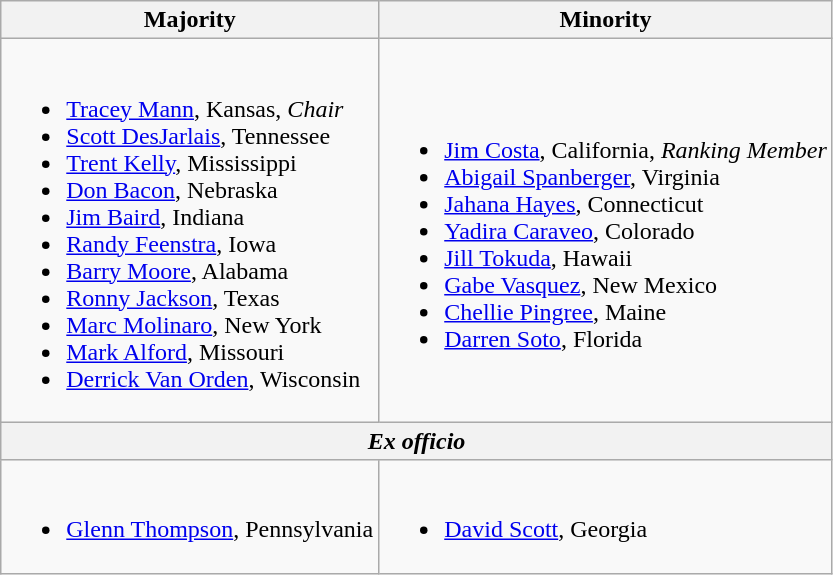<table class=wikitable>
<tr>
<th>Majority</th>
<th>Minority</th>
</tr>
<tr>
<td><br><ul><li><a href='#'>Tracey Mann</a>, Kansas, <em>Chair</em></li><li><a href='#'>Scott DesJarlais</a>, Tennessee</li><li><a href='#'>Trent Kelly</a>, Mississippi</li><li><a href='#'>Don Bacon</a>, Nebraska</li><li><a href='#'>Jim Baird</a>, Indiana</li><li><a href='#'>Randy Feenstra</a>, Iowa</li><li><a href='#'>Barry Moore</a>, Alabama</li><li><a href='#'>Ronny Jackson</a>, Texas</li><li><a href='#'>Marc Molinaro</a>, New York</li><li><a href='#'>Mark Alford</a>, Missouri</li><li><a href='#'>Derrick Van Orden</a>, Wisconsin</li></ul></td>
<td><br><ul><li><a href='#'>Jim Costa</a>, California, <em>Ranking Member</em></li><li><a href='#'>Abigail Spanberger</a>, Virginia</li><li><a href='#'>Jahana Hayes</a>, Connecticut</li><li><a href='#'>Yadira Caraveo</a>, Colorado</li><li><a href='#'>Jill Tokuda</a>, Hawaii</li><li><a href='#'>Gabe Vasquez</a>, New Mexico</li><li><a href='#'>Chellie Pingree</a>, Maine</li><li><a href='#'>Darren Soto</a>, Florida</li></ul></td>
</tr>
<tr>
<th colspan=2><em>Ex officio</em></th>
</tr>
<tr>
<td><br><ul><li><a href='#'>Glenn Thompson</a>, Pennsylvania</li></ul></td>
<td><br><ul><li><a href='#'>David Scott</a>, Georgia</li></ul></td>
</tr>
</table>
